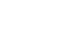<table style="font-size:80%">
<tr>
<td style="background:"></td>
<td style="background:"></td>
<td style="background:"></td>
<td style="background:"></td>
<td style="background:"></td>
<td style="background:"></td>
<td style="background:"></td>
<td style="background:"></td>
<td style="background:"></td>
<td style="background:"></td>
<td style="background:#FFFFFF"></td>
<td style="background:"></td>
<td style="background:"></td>
<td style="background:"></td>
<td style="background:"></td>
<td style="background:"></td>
<td style="background:"></td>
<td style="background:"></td>
<td style="background:"></td>
<td style="background:"></td>
<td style="background:"></td>
</tr>
<tr>
<td style="background:"></td>
<td style="background:"></td>
<td style="background:"></td>
<td style="background:"></td>
<td style="background:"></td>
<td style="background:"></td>
<td style="background:"></td>
<td style="background:"></td>
<td style="background:"></td>
<td style="background:"></td>
<td style="background:#FFFFFF"></td>
<td style="background:"></td>
<td style="background:"></td>
<td style="background:"></td>
<td style="background:"></td>
<td style="background:"></td>
<td style="background:"></td>
<td style="background:"></td>
<td style="background:"></td>
<td style="background:"></td>
<td style="background:"></td>
<td style="background:#FFFFFF"></td>
</tr>
<tr>
<td></td>
</tr>
<tr>
<td style="background:"></td>
</tr>
<tr>
<td></td>
</tr>
<tr>
<td style="background:"></td>
<td style="background:"></td>
<td style="background:"></td>
<td style="background:"></td>
<td style="background:"></td>
<td style="background:"></td>
<td style="background:"></td>
<td style="background:"></td>
<td style="background:"></td>
<td style="background:"></td>
<td style="background:#FFFFFF"></td>
<td style="background:"></td>
<td style="background:"></td>
<td style="background:"></td>
<td style="background:"></td>
<td style="background:"></td>
<td style="background:"></td>
<td style="background:"></td>
<td style="background:"></td>
<td style="background:"></td>
<td style="background:#FFFFFF"></td>
</tr>
<tr>
<td style="background:"></td>
<td style="background:"></td>
<td style="background:"></td>
<td style="background:"></td>
<td style="background:"></td>
<td style="background:"></td>
<td style="background:"></td>
<td style="background:"></td>
<td style="background:"></td>
<td style="background:"></td>
<td style="background:#FFFFFF"></td>
<td style="background:"></td>
<td style="background:"></td>
<td style="background:"></td>
<td style="background:"></td>
<td style="background:"></td>
<td style="background:"></td>
<td style="background:"></td>
<td style="background:"></td>
<td style="background:"></td>
<td style="background:#FFFFFF"></td>
</tr>
</table>
